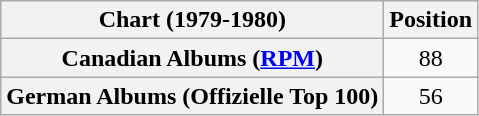<table class="wikitable plainrowheaders" style="text-align:center">
<tr>
<th scope="col">Chart (1979-1980)</th>
<th scope="col">Position</th>
</tr>
<tr>
<th scope="row">Canadian Albums (<a href='#'>RPM</a>)</th>
<td>88</td>
</tr>
<tr>
<th scope="row">German Albums (Offizielle Top 100)</th>
<td>56</td>
</tr>
</table>
